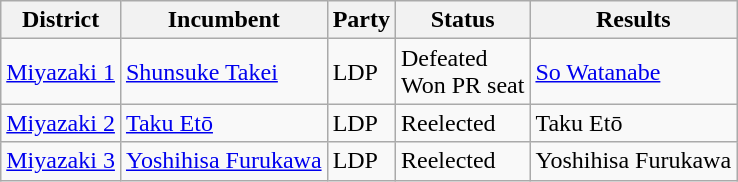<table class="wikitable">
<tr>
<th>District</th>
<th>Incumbent</th>
<th>Party</th>
<th>Status</th>
<th>Results</th>
</tr>
<tr>
<td><a href='#'>Miyazaki 1</a></td>
<td><a href='#'>Shunsuke Takei</a></td>
<td>LDP</td>
<td>Defeated<br>Won PR seat</td>
<td><a href='#'>So Watanabe</a></td>
</tr>
<tr>
<td><a href='#'>Miyazaki 2</a></td>
<td><a href='#'>Taku Etō</a></td>
<td>LDP</td>
<td>Reelected</td>
<td>Taku Etō</td>
</tr>
<tr>
<td><a href='#'>Miyazaki 3</a></td>
<td><a href='#'>Yoshihisa Furukawa</a></td>
<td>LDP</td>
<td>Reelected</td>
<td>Yoshihisa Furukawa</td>
</tr>
</table>
